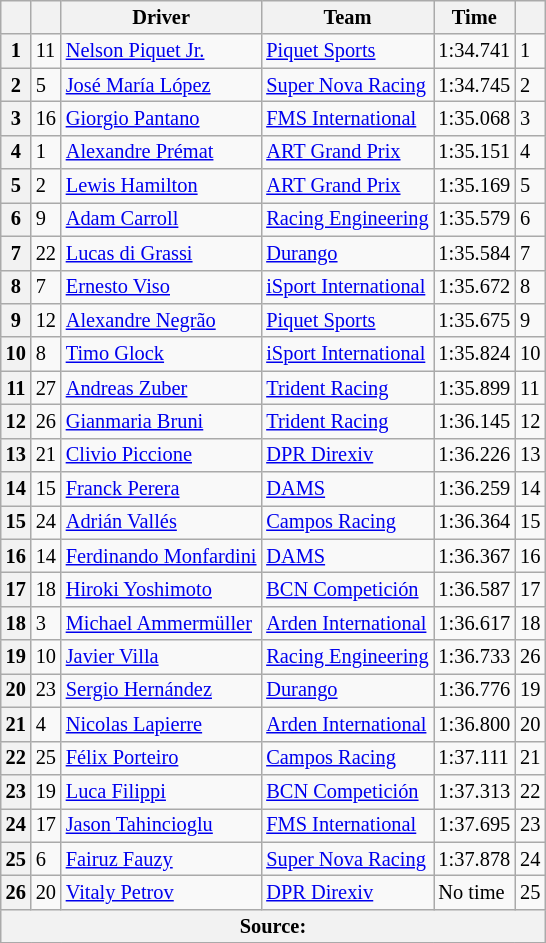<table class="wikitable" style="font-size:85%">
<tr>
<th></th>
<th></th>
<th>Driver</th>
<th>Team</th>
<th>Time</th>
<th></th>
</tr>
<tr>
<th>1</th>
<td>11</td>
<td> <a href='#'>Nelson Piquet Jr.</a></td>
<td><a href='#'>Piquet Sports</a></td>
<td>1:34.741</td>
<td>1</td>
</tr>
<tr>
<th>2</th>
<td>5</td>
<td> <a href='#'>José María López</a></td>
<td><a href='#'>Super Nova Racing</a></td>
<td>1:34.745</td>
<td>2</td>
</tr>
<tr>
<th>3</th>
<td>16</td>
<td> <a href='#'>Giorgio Pantano</a></td>
<td><a href='#'>FMS International</a></td>
<td>1:35.068</td>
<td>3</td>
</tr>
<tr>
<th>4</th>
<td>1</td>
<td> <a href='#'>Alexandre Prémat</a></td>
<td><a href='#'>ART Grand Prix</a></td>
<td>1:35.151</td>
<td>4</td>
</tr>
<tr>
<th>5</th>
<td>2</td>
<td> <a href='#'>Lewis Hamilton</a></td>
<td><a href='#'>ART Grand Prix</a></td>
<td>1:35.169</td>
<td>5</td>
</tr>
<tr>
<th>6</th>
<td>9</td>
<td> <a href='#'>Adam Carroll</a></td>
<td><a href='#'>Racing Engineering</a></td>
<td>1:35.579</td>
<td>6</td>
</tr>
<tr>
<th>7</th>
<td>22</td>
<td> <a href='#'>Lucas di Grassi</a></td>
<td><a href='#'>Durango</a></td>
<td>1:35.584</td>
<td>7</td>
</tr>
<tr>
<th>8</th>
<td>7</td>
<td> <a href='#'>Ernesto Viso</a></td>
<td><a href='#'>iSport International</a></td>
<td>1:35.672</td>
<td>8</td>
</tr>
<tr>
<th>9</th>
<td>12</td>
<td> <a href='#'>Alexandre Negrão</a></td>
<td><a href='#'>Piquet Sports</a></td>
<td>1:35.675</td>
<td>9</td>
</tr>
<tr>
<th>10</th>
<td>8</td>
<td> <a href='#'>Timo Glock</a></td>
<td><a href='#'>iSport International</a></td>
<td>1:35.824</td>
<td>10</td>
</tr>
<tr>
<th>11</th>
<td>27</td>
<td> <a href='#'>Andreas Zuber</a></td>
<td><a href='#'>Trident Racing</a></td>
<td>1:35.899</td>
<td>11</td>
</tr>
<tr>
<th>12</th>
<td>26</td>
<td> <a href='#'>Gianmaria Bruni</a></td>
<td><a href='#'>Trident Racing</a></td>
<td>1:36.145</td>
<td>12</td>
</tr>
<tr>
<th>13</th>
<td>21</td>
<td> <a href='#'>Clivio Piccione</a></td>
<td><a href='#'>DPR Direxiv</a></td>
<td>1:36.226</td>
<td>13</td>
</tr>
<tr>
<th>14</th>
<td>15</td>
<td> <a href='#'>Franck Perera</a></td>
<td><a href='#'>DAMS</a></td>
<td>1:36.259</td>
<td>14</td>
</tr>
<tr>
<th>15</th>
<td>24</td>
<td> <a href='#'>Adrián Vallés</a></td>
<td><a href='#'>Campos Racing</a></td>
<td>1:36.364</td>
<td>15</td>
</tr>
<tr>
<th>16</th>
<td>14</td>
<td> <a href='#'>Ferdinando Monfardini</a></td>
<td><a href='#'>DAMS</a></td>
<td>1:36.367</td>
<td>16</td>
</tr>
<tr>
<th>17</th>
<td>18</td>
<td> <a href='#'>Hiroki Yoshimoto</a></td>
<td><a href='#'>BCN Competición</a></td>
<td>1:36.587</td>
<td>17</td>
</tr>
<tr>
<th>18</th>
<td>3</td>
<td> <a href='#'>Michael Ammermüller</a></td>
<td><a href='#'>Arden International</a></td>
<td>1:36.617</td>
<td>18</td>
</tr>
<tr>
<th>19</th>
<td>10</td>
<td> <a href='#'>Javier Villa</a></td>
<td><a href='#'>Racing Engineering</a></td>
<td>1:36.733</td>
<td>26</td>
</tr>
<tr>
<th>20</th>
<td>23</td>
<td> <a href='#'>Sergio Hernández</a></td>
<td><a href='#'>Durango</a></td>
<td>1:36.776</td>
<td>19</td>
</tr>
<tr>
<th>21</th>
<td>4</td>
<td> <a href='#'>Nicolas Lapierre</a></td>
<td><a href='#'>Arden International</a></td>
<td>1:36.800</td>
<td>20</td>
</tr>
<tr>
<th>22</th>
<td>25</td>
<td> <a href='#'>Félix Porteiro</a></td>
<td><a href='#'>Campos Racing</a></td>
<td>1:37.111</td>
<td>21</td>
</tr>
<tr>
<th>23</th>
<td>19</td>
<td> <a href='#'>Luca Filippi</a></td>
<td><a href='#'>BCN Competición</a></td>
<td>1:37.313</td>
<td>22</td>
</tr>
<tr>
<th>24</th>
<td>17</td>
<td> <a href='#'>Jason Tahincioglu</a></td>
<td><a href='#'>FMS International</a></td>
<td>1:37.695</td>
<td>23</td>
</tr>
<tr>
<th>25</th>
<td>6</td>
<td> <a href='#'>Fairuz Fauzy</a></td>
<td><a href='#'>Super Nova Racing</a></td>
<td>1:37.878</td>
<td>24</td>
</tr>
<tr>
<th>26</th>
<td>20</td>
<td> <a href='#'>Vitaly Petrov</a></td>
<td><a href='#'>DPR Direxiv</a></td>
<td>No time</td>
<td>25</td>
</tr>
<tr>
<th colspan="6">Source:</th>
</tr>
<tr>
</tr>
</table>
